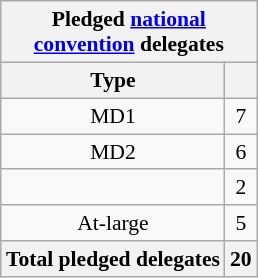<table class="wikitable sortable" style="font-size:90%;text-align:center;float:right;padding:5px;">
<tr>
<th colspan="2">Pledged <a href='#'>national<br>convention</a> delegates</th>
</tr>
<tr>
<th>Type</th>
<th></th>
</tr>
<tr>
<td>MD1</td>
<td>7</td>
</tr>
<tr>
<td>MD2</td>
<td>6</td>
</tr>
<tr>
<td></td>
<td>2</td>
</tr>
<tr>
<td>At-large</td>
<td>5</td>
</tr>
<tr>
<th>Total pledged delegates</th>
<th>20</th>
</tr>
</table>
